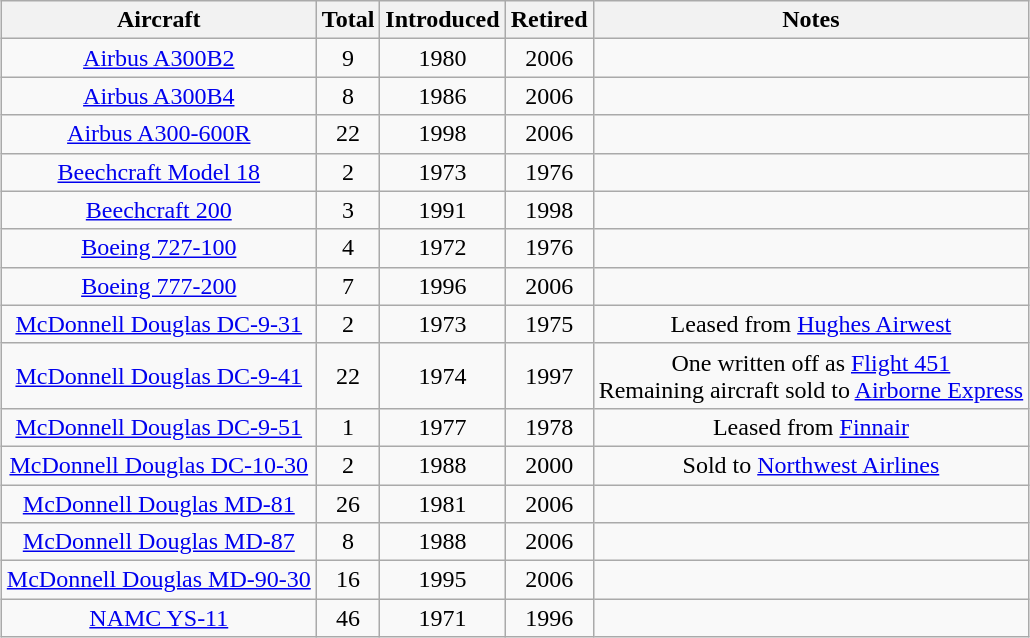<table class="wikitable" style="margin:0.5em auto; text-align:center">
<tr>
<th>Aircraft</th>
<th>Total</th>
<th>Introduced</th>
<th>Retired</th>
<th>Notes</th>
</tr>
<tr>
<td><a href='#'>Airbus A300B2</a></td>
<td>9</td>
<td>1980</td>
<td>2006</td>
<td></td>
</tr>
<tr>
<td><a href='#'>Airbus A300B4</a></td>
<td>8</td>
<td>1986</td>
<td>2006</td>
<td></td>
</tr>
<tr>
<td><a href='#'>Airbus A300-600R</a></td>
<td>22</td>
<td>1998</td>
<td>2006</td>
<td></td>
</tr>
<tr>
<td><a href='#'>Beechcraft Model 18</a></td>
<td>2</td>
<td>1973</td>
<td>1976</td>
<td></td>
</tr>
<tr>
<td><a href='#'>Beechcraft 200</a></td>
<td>3</td>
<td>1991</td>
<td>1998</td>
<td></td>
</tr>
<tr>
<td><a href='#'>Boeing 727-100</a></td>
<td>4</td>
<td>1972</td>
<td>1976</td>
<td></td>
</tr>
<tr>
<td><a href='#'>Boeing 777-200</a></td>
<td>7</td>
<td>1996</td>
<td>2006</td>
<td></td>
</tr>
<tr>
<td><a href='#'>McDonnell Douglas DC-9-31</a></td>
<td>2</td>
<td>1973</td>
<td>1975</td>
<td>Leased from <a href='#'>Hughes Airwest</a></td>
</tr>
<tr>
<td><a href='#'>McDonnell Douglas DC-9-41</a></td>
<td>22</td>
<td>1974</td>
<td>1997</td>
<td>One written off as <a href='#'>Flight 451</a> <br> Remaining aircraft sold to <a href='#'>Airborne Express</a></td>
</tr>
<tr>
<td><a href='#'>McDonnell Douglas DC-9-51</a></td>
<td>1</td>
<td>1977</td>
<td>1978</td>
<td>Leased from <a href='#'>Finnair</a></td>
</tr>
<tr>
<td><a href='#'>McDonnell Douglas DC-10-30</a></td>
<td>2</td>
<td>1988</td>
<td>2000</td>
<td>Sold to <a href='#'>Northwest Airlines</a></td>
</tr>
<tr>
<td><a href='#'>McDonnell Douglas MD-81</a></td>
<td>26</td>
<td>1981</td>
<td>2006</td>
<td></td>
</tr>
<tr>
<td><a href='#'>McDonnell Douglas MD-87</a></td>
<td>8</td>
<td>1988</td>
<td>2006</td>
<td></td>
</tr>
<tr>
<td><a href='#'>McDonnell Douglas MD-90-30</a></td>
<td>16</td>
<td>1995</td>
<td>2006</td>
<td></td>
</tr>
<tr>
<td><a href='#'>NAMC YS-11</a></td>
<td>46</td>
<td>1971</td>
<td>1996</td>
<td></td>
</tr>
</table>
